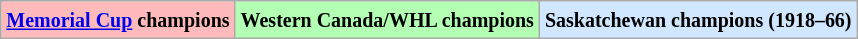<table class="wikitable">
<tr>
<td bgcolor="#FFBBBB"><small><strong><a href='#'>Memorial Cup</a> champions</strong></small></td>
<td bgcolor="#B3FFB3"><small><strong>Western Canada/WHL champions</strong></small></td>
<td bgcolor="#D0E7FF"><small><strong>Saskatchewan champions (1918–66)</strong></small></td>
</tr>
</table>
